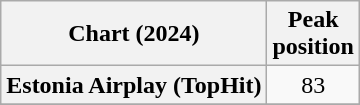<table class="wikitable plainrowheaders" style="text-align:center">
<tr>
<th scope="col">Chart (2024)</th>
<th scope="col">Peak<br>position</th>
</tr>
<tr>
<th scope="row">Estonia Airplay (TopHit)</th>
<td>83</td>
</tr>
<tr>
</tr>
</table>
